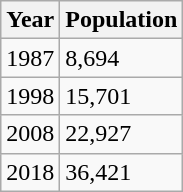<table class="wikitable">
<tr>
<th>Year</th>
<th>Population</th>
</tr>
<tr>
<td>1987</td>
<td>8,694</td>
</tr>
<tr>
<td>1998</td>
<td>15,701</td>
</tr>
<tr>
<td>2008</td>
<td>22,927</td>
</tr>
<tr>
<td>2018</td>
<td>36,421</td>
</tr>
</table>
